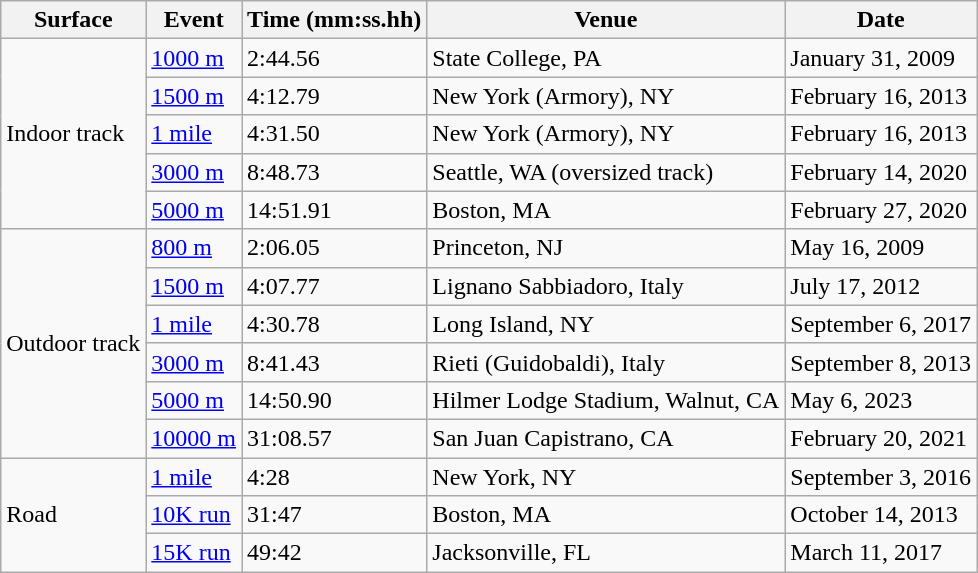<table class="wikitable">
<tr>
<th>Surface</th>
<th>Event</th>
<th>Time (mm:ss.hh)</th>
<th>Venue</th>
<th>Date</th>
</tr>
<tr>
<td rowspan=5>Indoor track</td>
<td><a href='#'>1000 m</a></td>
<td>2:44.56</td>
<td>State College, PA</td>
<td>January 31, 2009</td>
</tr>
<tr>
<td><a href='#'>1500 m</a></td>
<td>4:12.79</td>
<td>New York (Armory), NY</td>
<td>February 16, 2013</td>
</tr>
<tr>
<td><a href='#'>1 mile</a></td>
<td>4:31.50</td>
<td>New York (Armory), NY</td>
<td>February 16, 2013</td>
</tr>
<tr>
<td><a href='#'>3000 m</a></td>
<td>8:48.73</td>
<td>Seattle, WA (oversized track)</td>
<td>February 14, 2020</td>
</tr>
<tr>
<td><a href='#'>5000 m</a></td>
<td>14:51.91</td>
<td>Boston, MA</td>
<td>February 27, 2020</td>
</tr>
<tr>
<td rowspan=6>Outdoor track</td>
<td><a href='#'>800 m</a></td>
<td>2:06.05</td>
<td>Princeton, NJ</td>
<td>May 16, 2009</td>
</tr>
<tr>
<td><a href='#'>1500 m</a></td>
<td>4:07.77</td>
<td>Lignano Sabbiadoro, Italy</td>
<td>July 17, 2012</td>
</tr>
<tr>
<td><a href='#'>1 mile</a></td>
<td>4:30.78</td>
<td>Long Island, NY</td>
<td>September 6, 2017</td>
</tr>
<tr>
<td><a href='#'>3000 m</a></td>
<td>8:41.43</td>
<td>Rieti (Guidobaldi), Italy</td>
<td>September 8, 2013</td>
</tr>
<tr>
<td><a href='#'>5000 m</a></td>
<td>14:50.90</td>
<td>Hilmer Lodge Stadium, Walnut, CA</td>
<td>May 6, 2023</td>
</tr>
<tr>
<td><a href='#'>10000 m</a></td>
<td>31:08.57</td>
<td>San Juan Capistrano, CA</td>
<td>February 20, 2021</td>
</tr>
<tr>
<td rowspan=3>Road</td>
<td><a href='#'>1 mile</a></td>
<td>4:28</td>
<td>New York, NY</td>
<td>September 3, 2016</td>
</tr>
<tr>
<td><a href='#'>10K run</a></td>
<td>31:47</td>
<td>Boston, MA</td>
<td>October 14, 2013</td>
</tr>
<tr>
<td><a href='#'>15K run</a></td>
<td>49:42</td>
<td>Jacksonville, FL</td>
<td>March 11, 2017</td>
</tr>
</table>
